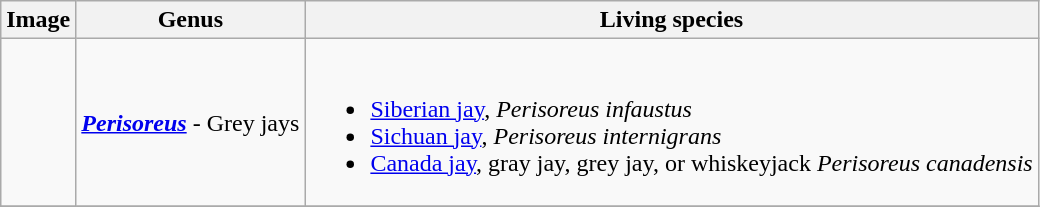<table class="wikitable">
<tr>
<th>Image</th>
<th>Genus</th>
<th>Living species</th>
</tr>
<tr>
<td></td>
<td><strong><em><a href='#'>Perisoreus</a></em></strong>  - Grey jays</td>
<td><br><ul><li><a href='#'>Siberian jay</a>, <em>Perisoreus infaustus</em></li><li><a href='#'>Sichuan jay</a>, <em>Perisoreus internigrans</em></li><li><a href='#'>Canada jay</a>, gray jay, grey jay, or whiskeyjack <em>Perisoreus canadensis</em></li></ul></td>
</tr>
<tr>
</tr>
</table>
